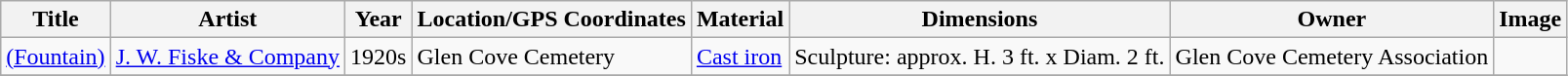<table class="wikitable sortable">
<tr>
<th>Title</th>
<th>Artist</th>
<th>Year</th>
<th>Location/GPS Coordinates</th>
<th>Material</th>
<th>Dimensions</th>
<th>Owner</th>
<th>Image</th>
</tr>
<tr>
<td><a href='#'>(Fountain)</a></td>
<td><a href='#'>J. W. Fiske & Company</a></td>
<td>1920s</td>
<td>Glen Cove Cemetery</td>
<td><a href='#'>Cast iron</a></td>
<td>Sculpture: approx. H. 3 ft. x Diam. 2 ft.</td>
<td>Glen Cove Cemetery Association</td>
<td></td>
</tr>
<tr>
</tr>
</table>
